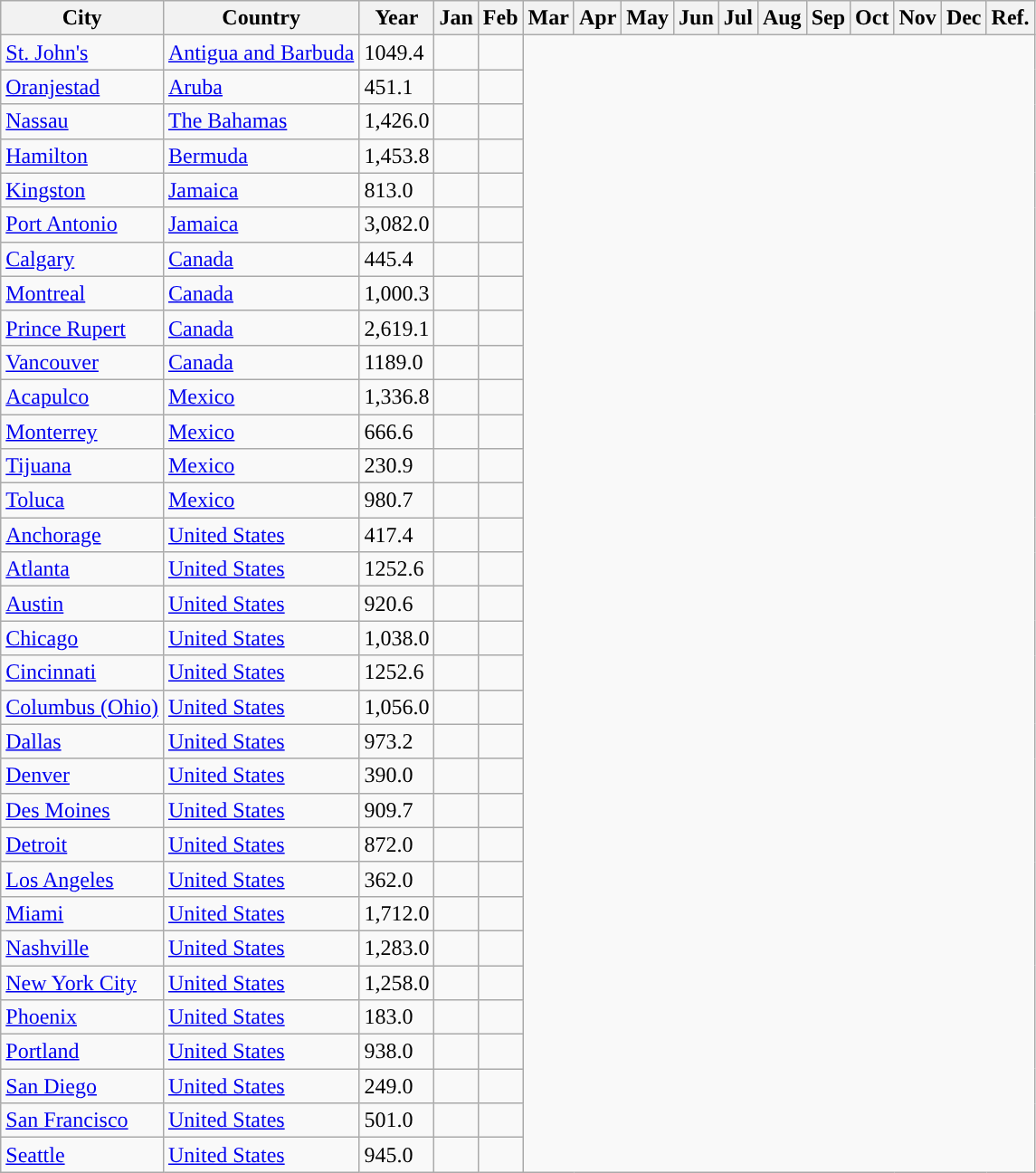<table class="wikitable sortable sticky-header sort-under col1left col2left col16center" >
<tr style="vertical-align:top">
<th>City</th>
<th>Country</th>
<th>Year</th>
<th>Jan</th>
<th>Feb</th>
<th>Mar</th>
<th>Apr</th>
<th>May</th>
<th>Jun</th>
<th>Jul</th>
<th>Aug</th>
<th>Sep</th>
<th>Oct</th>
<th>Nov</th>
<th>Dec</th>
<th>Ref.</th>
</tr>
<tr>
<td><a href='#'>St. John's</a></td>
<td><a href='#'>Antigua and Barbuda</a></td>
<td>1049.4</td>
<td></td>
<td></td>
</tr>
<tr>
<td><a href='#'>Oranjestad</a></td>
<td><a href='#'>Aruba</a></td>
<td>451.1</td>
<td></td>
<td></td>
</tr>
<tr>
<td><a href='#'>Nassau</a></td>
<td><a href='#'>The Bahamas</a></td>
<td>1,426.0</td>
<td></td>
<td></td>
</tr>
<tr>
<td><a href='#'>Hamilton</a></td>
<td><a href='#'>Bermuda</a></td>
<td>1,453.8</td>
<td></td>
<td></td>
</tr>
<tr>
<td><a href='#'>Kingston</a></td>
<td><a href='#'>Jamaica</a></td>
<td>813.0</td>
<td></td>
<td></td>
</tr>
<tr>
<td><a href='#'>Port Antonio</a></td>
<td><a href='#'>Jamaica</a></td>
<td>3,082.0</td>
<td></td>
<td></td>
</tr>
<tr>
<td><a href='#'>Calgary</a></td>
<td><a href='#'>Canada</a></td>
<td>445.4</td>
<td></td>
<td></td>
</tr>
<tr>
<td><a href='#'>Montreal</a></td>
<td><a href='#'>Canada</a></td>
<td>1,000.3</td>
<td></td>
<td></td>
</tr>
<tr>
<td><a href='#'>Prince Rupert</a></td>
<td><a href='#'>Canada</a></td>
<td>2,619.1</td>
<td></td>
<td></td>
</tr>
<tr>
<td><a href='#'>Vancouver</a></td>
<td><a href='#'>Canada</a></td>
<td>1189.0</td>
<td></td>
<td></td>
</tr>
<tr>
<td><a href='#'>Acapulco</a></td>
<td><a href='#'>Mexico</a></td>
<td>1,336.8</td>
<td></td>
<td></td>
</tr>
<tr>
<td><a href='#'>Monterrey</a></td>
<td><a href='#'>Mexico</a></td>
<td>666.6</td>
<td></td>
<td></td>
</tr>
<tr>
<td><a href='#'>Tijuana</a></td>
<td><a href='#'>Mexico</a></td>
<td>230.9</td>
<td></td>
<td></td>
</tr>
<tr>
<td><a href='#'>Toluca</a></td>
<td><a href='#'>Mexico</a></td>
<td>980.7</td>
<td></td>
<td></td>
</tr>
<tr>
<td><a href='#'>Anchorage</a></td>
<td><a href='#'>United States</a></td>
<td>417.4</td>
<td></td>
<td></td>
</tr>
<tr>
<td><a href='#'>Atlanta</a></td>
<td><a href='#'>United States</a></td>
<td>1252.6</td>
<td></td>
<td></td>
</tr>
<tr>
<td><a href='#'>Austin</a></td>
<td><a href='#'>United States</a></td>
<td>920.6</td>
<td></td>
<td></td>
</tr>
<tr>
<td><a href='#'>Chicago</a></td>
<td><a href='#'>United States</a></td>
<td>1,038.0</td>
<td></td>
<td></td>
</tr>
<tr>
<td><a href='#'>Cincinnati</a></td>
<td><a href='#'>United States</a></td>
<td>1252.6</td>
<td></td>
<td></td>
</tr>
<tr>
<td><a href='#'>Columbus (Ohio)</a></td>
<td><a href='#'>United States</a></td>
<td>1,056.0</td>
<td></td>
<td></td>
</tr>
<tr>
<td><a href='#'>Dallas</a></td>
<td><a href='#'>United States</a></td>
<td>973.2</td>
<td></td>
<td></td>
</tr>
<tr>
<td><a href='#'>Denver</a></td>
<td><a href='#'>United States</a></td>
<td>390.0</td>
<td></td>
<td></td>
</tr>
<tr>
<td><a href='#'>Des Moines</a></td>
<td><a href='#'>United States</a></td>
<td>909.7</td>
<td></td>
<td></td>
</tr>
<tr>
<td><a href='#'>Detroit</a></td>
<td><a href='#'>United States</a></td>
<td>872.0</td>
<td></td>
<td></td>
</tr>
<tr>
<td><a href='#'>Los Angeles</a></td>
<td><a href='#'>United States</a></td>
<td>362.0</td>
<td></td>
<td></td>
</tr>
<tr>
<td><a href='#'>Miami</a></td>
<td><a href='#'>United States</a></td>
<td>1,712.0</td>
<td></td>
<td></td>
</tr>
<tr>
<td><a href='#'>Nashville</a></td>
<td><a href='#'>United States</a></td>
<td>1,283.0</td>
<td></td>
<td></td>
</tr>
<tr>
<td><a href='#'>New York City</a></td>
<td><a href='#'>United States</a></td>
<td>1,258.0</td>
<td></td>
<td></td>
</tr>
<tr>
<td><a href='#'>Phoenix</a></td>
<td><a href='#'>United States</a></td>
<td>183.0</td>
<td></td>
<td></td>
</tr>
<tr>
<td><a href='#'>Portland</a></td>
<td><a href='#'>United States</a></td>
<td>938.0</td>
<td></td>
<td></td>
</tr>
<tr>
<td><a href='#'>San Diego</a></td>
<td><a href='#'>United States</a></td>
<td>249.0</td>
<td></td>
<td></td>
</tr>
<tr>
<td><a href='#'>San Francisco</a></td>
<td><a href='#'>United States</a></td>
<td>501.0</td>
<td></td>
<td></td>
</tr>
<tr>
<td><a href='#'>Seattle</a></td>
<td><a href='#'>United States</a></td>
<td>945.0</td>
<td></td>
<td></td>
</tr>
</table>
